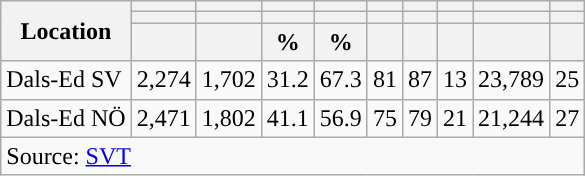<table role="presentation" class="wikitable sortable mw-collapsible">
<tr>
<th rowspan="3">Location</th>
<th></th>
<th></th>
<th></th>
<th></th>
<th></th>
<th></th>
<th></th>
<th></th>
<th></th>
</tr>
<tr>
<th></th>
<th></th>
<th style="background:"></th>
<th style="background:"></th>
<th></th>
<th></th>
<th></th>
<th></th>
<th></th>
</tr>
<tr>
<th data-sort-type="number"></th>
<th data-sort-type="number"></th>
<th data-sort-type="number">%</th>
<th data-sort-type="number">%</th>
<th data-sort-type="number"></th>
<th data-sort-type="number"></th>
<th data-sort-type="number"></th>
<th data-sort-type="number"></th>
<th data-sort-type="number"></th>
</tr>
<tr>
<td align="left">Dals-Ed SV</td>
<td>2,274</td>
<td>1,702</td>
<td>31.2</td>
<td>67.3</td>
<td>81</td>
<td>87</td>
<td>13</td>
<td>23,789</td>
<td>25</td>
</tr>
<tr>
<td align="left">Dals-Ed NÖ</td>
<td>2,471</td>
<td>1,802</td>
<td>41.1</td>
<td>56.9</td>
<td>75</td>
<td>79</td>
<td>21</td>
<td>21,244</td>
<td>27</td>
</tr>
<tr>
<td colspan="10" align="left">Source: <a href='#'>SVT</a></td>
</tr>
</table>
